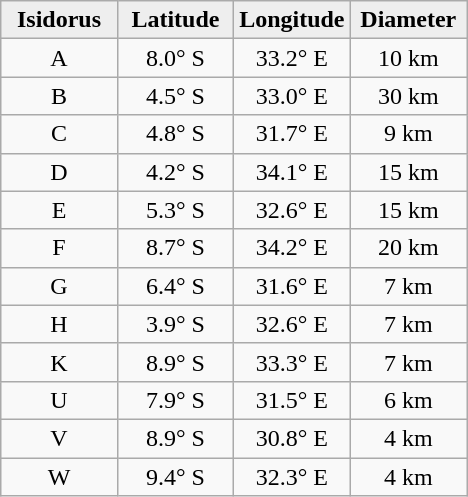<table class="wikitable">
<tr>
<th width="25%" style="background:#eeeeee;">Isidorus</th>
<th width="25%" style="background:#eeeeee;">Latitude</th>
<th width="25%" style="background:#eeeeee;">Longitude</th>
<th width="25%" style="background:#eeeeee;">Diameter</th>
</tr>
<tr>
<td align="center">A</td>
<td align="center">8.0° S</td>
<td align="center">33.2° E</td>
<td align="center">10 km</td>
</tr>
<tr>
<td align="center">B</td>
<td align="center">4.5° S</td>
<td align="center">33.0° E</td>
<td align="center">30 km</td>
</tr>
<tr>
<td align="center">C</td>
<td align="center">4.8° S</td>
<td align="center">31.7° E</td>
<td align="center">9 km</td>
</tr>
<tr>
<td align="center">D</td>
<td align="center">4.2° S</td>
<td align="center">34.1° E</td>
<td align="center">15 km</td>
</tr>
<tr>
<td align="center">E</td>
<td align="center">5.3° S</td>
<td align="center">32.6° E</td>
<td align="center">15 km</td>
</tr>
<tr>
<td align="center">F</td>
<td align="center">8.7° S</td>
<td align="center">34.2° E</td>
<td align="center">20 km</td>
</tr>
<tr>
<td align="center">G</td>
<td align="center">6.4° S</td>
<td align="center">31.6° E</td>
<td align="center">7 km</td>
</tr>
<tr>
<td align="center">H</td>
<td align="center">3.9° S</td>
<td align="center">32.6° E</td>
<td align="center">7 km</td>
</tr>
<tr>
<td align="center">K</td>
<td align="center">8.9° S</td>
<td align="center">33.3° E</td>
<td align="center">7 km</td>
</tr>
<tr>
<td align="center">U</td>
<td align="center">7.9° S</td>
<td align="center">31.5° E</td>
<td align="center">6 km</td>
</tr>
<tr>
<td align="center">V</td>
<td align="center">8.9° S</td>
<td align="center">30.8° E</td>
<td align="center">4 km</td>
</tr>
<tr>
<td align="center">W</td>
<td align="center">9.4° S</td>
<td align="center">32.3° E</td>
<td align="center">4 km</td>
</tr>
</table>
